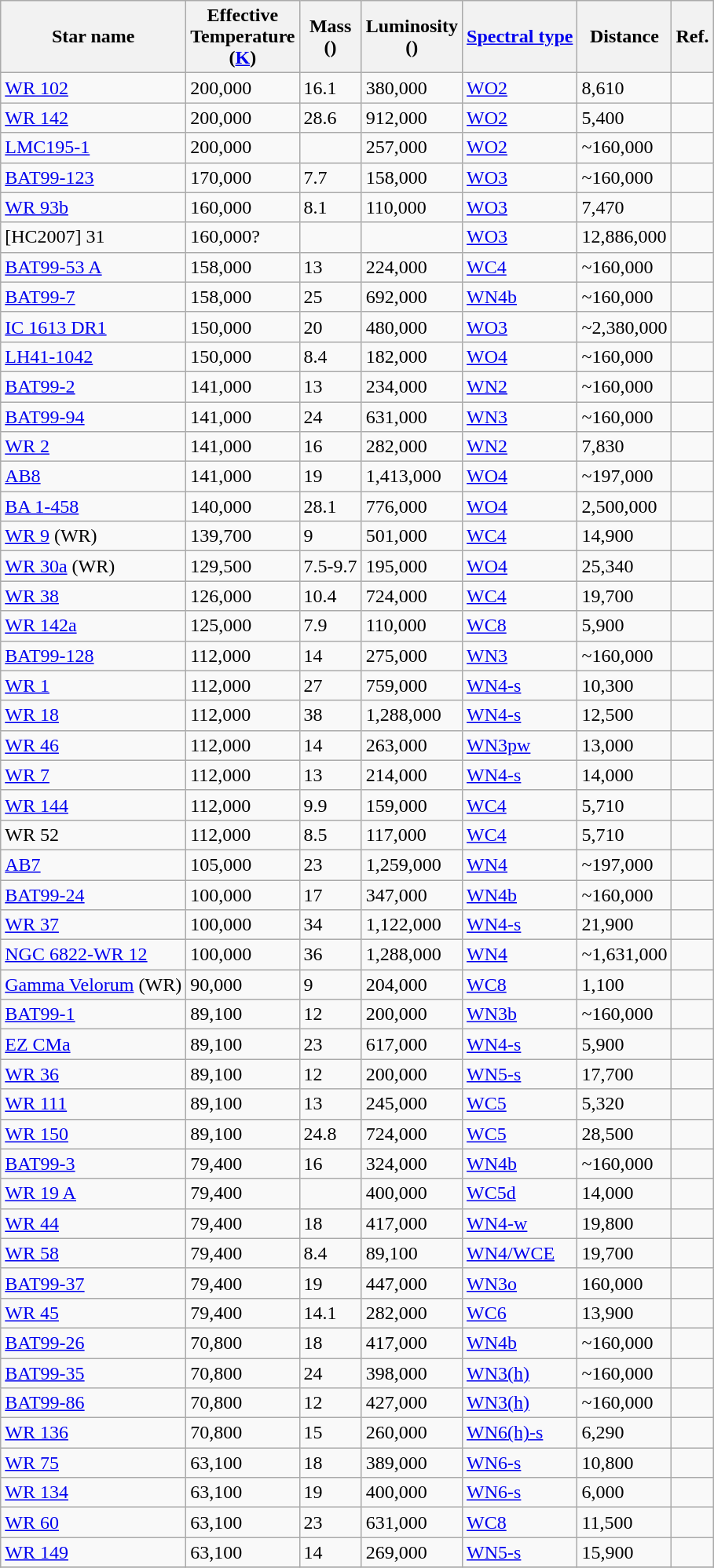<table class="wikitable sortable">
<tr>
<th>Star name</th>
<th>Effective<br>Temperature<br>(<a href='#'>K</a>)</th>
<th>Mass<br>()</th>
<th>Luminosity<br>()</th>
<th><a href='#'>Spectral type</a></th>
<th>Distance<br></th>
<th>Ref.</th>
</tr>
<tr>
<td><a href='#'>WR 102</a></td>
<td>200,000</td>
<td>16.1</td>
<td>380,000</td>
<td><a href='#'>WO2</a></td>
<td>8,610</td>
<td></td>
</tr>
<tr>
<td><a href='#'>WR 142</a></td>
<td>200,000</td>
<td>28.6</td>
<td>912,000</td>
<td><a href='#'>WO2</a></td>
<td>5,400</td>
<td></td>
</tr>
<tr>
<td><a href='#'>LMC195-1</a></td>
<td>200,000</td>
<td></td>
<td>257,000</td>
<td><a href='#'>WO2</a></td>
<td>~160,000</td>
<td></td>
</tr>
<tr>
<td><a href='#'>BAT99-123</a></td>
<td>170,000</td>
<td>7.7</td>
<td>158,000</td>
<td><a href='#'>WO3</a></td>
<td>~160,000</td>
<td></td>
</tr>
<tr>
<td><a href='#'>WR 93b</a></td>
<td>160,000</td>
<td>8.1</td>
<td>110,000</td>
<td><a href='#'>WO3</a></td>
<td>7,470</td>
<td></td>
</tr>
<tr>
<td>[HC2007] 31</td>
<td>160,000?</td>
<td></td>
<td></td>
<td><a href='#'>WO3</a></td>
<td>12,886,000</td>
<td></td>
</tr>
<tr>
<td><a href='#'>BAT99-53 A</a></td>
<td>158,000</td>
<td>13</td>
<td>224,000</td>
<td><a href='#'>WC4</a></td>
<td>~160,000</td>
<td></td>
</tr>
<tr>
<td><a href='#'>BAT99-7</a></td>
<td>158,000</td>
<td>25</td>
<td>692,000</td>
<td><a href='#'>WN4b</a></td>
<td>~160,000</td>
<td></td>
</tr>
<tr>
<td><a href='#'>IC 1613 DR1</a></td>
<td>150,000</td>
<td>20</td>
<td>480,000</td>
<td><a href='#'>WO3</a></td>
<td>~2,380,000</td>
<td></td>
</tr>
<tr>
<td><a href='#'>LH41-1042</a></td>
<td>150,000</td>
<td>8.4</td>
<td>182,000</td>
<td><a href='#'>WO4</a></td>
<td>~160,000</td>
<td></td>
</tr>
<tr>
<td><a href='#'>BAT99-2</a></td>
<td>141,000</td>
<td>13</td>
<td>234,000</td>
<td><a href='#'>WN2</a></td>
<td>~160,000</td>
<td></td>
</tr>
<tr>
<td><a href='#'>BAT99-94</a></td>
<td>141,000</td>
<td>24</td>
<td>631,000</td>
<td><a href='#'>WN3</a></td>
<td>~160,000</td>
<td></td>
</tr>
<tr>
<td><a href='#'>WR 2</a></td>
<td>141,000</td>
<td>16</td>
<td>282,000</td>
<td><a href='#'>WN2</a></td>
<td>7,830</td>
<td></td>
</tr>
<tr>
<td><a href='#'>AB8</a></td>
<td>141,000</td>
<td>19</td>
<td>1,413,000</td>
<td><a href='#'>WO4</a></td>
<td>~197,000</td>
<td></td>
</tr>
<tr>
<td><a href='#'>BA 1-458</a></td>
<td>140,000</td>
<td>28.1</td>
<td>776,000</td>
<td><a href='#'>WO4</a></td>
<td>2,500,000</td>
<td></td>
</tr>
<tr>
<td><a href='#'>WR 9</a> (WR)</td>
<td>139,700</td>
<td>9</td>
<td>501,000</td>
<td><a href='#'>WC4</a></td>
<td>14,900</td>
<td></td>
</tr>
<tr>
<td><a href='#'>WR 30a</a> (WR)</td>
<td>129,500</td>
<td>7.5-9.7</td>
<td>195,000</td>
<td><a href='#'>WO4</a></td>
<td>25,340</td>
<td></td>
</tr>
<tr>
<td><a href='#'>WR 38</a></td>
<td>126,000</td>
<td>10.4</td>
<td>724,000</td>
<td><a href='#'>WC4</a></td>
<td>19,700</td>
<td></td>
</tr>
<tr>
<td><a href='#'>WR 142a</a></td>
<td>125,000</td>
<td>7.9</td>
<td>110,000</td>
<td><a href='#'>WC8</a></td>
<td>5,900</td>
<td></td>
</tr>
<tr>
<td><a href='#'>BAT99-128</a></td>
<td>112,000</td>
<td>14</td>
<td>275,000</td>
<td><a href='#'>WN3</a></td>
<td>~160,000</td>
<td></td>
</tr>
<tr>
<td><a href='#'>WR 1</a></td>
<td>112,000</td>
<td>27</td>
<td>759,000</td>
<td><a href='#'>WN4-s</a></td>
<td>10,300</td>
<td></td>
</tr>
<tr>
<td><a href='#'>WR 18</a></td>
<td>112,000</td>
<td>38</td>
<td>1,288,000</td>
<td><a href='#'>WN4-s</a></td>
<td>12,500</td>
<td></td>
</tr>
<tr>
<td><a href='#'>WR 46</a></td>
<td>112,000</td>
<td>14</td>
<td>263,000</td>
<td><a href='#'>WN3pw</a></td>
<td>13,000</td>
<td></td>
</tr>
<tr>
<td><a href='#'>WR 7</a></td>
<td>112,000</td>
<td>13</td>
<td>214,000</td>
<td><a href='#'>WN4-s</a></td>
<td>14,000</td>
<td></td>
</tr>
<tr>
<td><a href='#'>WR 144</a></td>
<td>112,000</td>
<td>9.9</td>
<td>159,000</td>
<td><a href='#'>WC4</a></td>
<td>5,710</td>
<td></td>
</tr>
<tr>
<td>WR 52</td>
<td>112,000</td>
<td>8.5</td>
<td>117,000</td>
<td><a href='#'>WC4</a></td>
<td>5,710</td>
<td></td>
</tr>
<tr>
<td><a href='#'>AB7</a></td>
<td>105,000</td>
<td>23</td>
<td>1,259,000</td>
<td><a href='#'>WN4</a></td>
<td>~197,000</td>
<td></td>
</tr>
<tr>
<td><a href='#'>BAT99-24</a></td>
<td>100,000</td>
<td>17</td>
<td>347,000</td>
<td><a href='#'>WN4b</a></td>
<td>~160,000</td>
<td></td>
</tr>
<tr>
<td><a href='#'>WR 37</a></td>
<td>100,000</td>
<td>34</td>
<td>1,122,000</td>
<td><a href='#'>WN4-s</a></td>
<td>21,900</td>
<td></td>
</tr>
<tr>
<td><a href='#'>NGC 6822-WR 12</a></td>
<td>100,000</td>
<td>36</td>
<td>1,288,000</td>
<td><a href='#'>WN4</a></td>
<td>~1,631,000</td>
<td></td>
</tr>
<tr>
<td><a href='#'>Gamma Velorum</a> (WR)</td>
<td>90,000</td>
<td>9</td>
<td>204,000</td>
<td><a href='#'>WC8</a></td>
<td>1,100</td>
<td></td>
</tr>
<tr>
<td><a href='#'>BAT99-1</a></td>
<td>89,100</td>
<td>12</td>
<td>200,000</td>
<td><a href='#'>WN3b</a></td>
<td>~160,000</td>
<td></td>
</tr>
<tr>
<td><a href='#'>EZ CMa</a></td>
<td>89,100</td>
<td>23</td>
<td>617,000</td>
<td><a href='#'>WN4-s</a></td>
<td>5,900</td>
<td></td>
</tr>
<tr>
<td><a href='#'>WR 36</a></td>
<td>89,100</td>
<td>12</td>
<td>200,000</td>
<td><a href='#'>WN5-s</a></td>
<td>17,700</td>
<td></td>
</tr>
<tr>
<td><a href='#'>WR 111</a></td>
<td>89,100</td>
<td>13</td>
<td>245,000</td>
<td><a href='#'>WC5</a></td>
<td>5,320</td>
<td></td>
</tr>
<tr>
<td><a href='#'>WR 150</a></td>
<td>89,100</td>
<td>24.8</td>
<td>724,000</td>
<td><a href='#'>WC5</a></td>
<td>28,500</td>
<td></td>
</tr>
<tr>
<td><a href='#'>BAT99-3</a></td>
<td>79,400</td>
<td>16</td>
<td>324,000</td>
<td><a href='#'>WN4b</a></td>
<td>~160,000</td>
<td></td>
</tr>
<tr>
<td><a href='#'>WR 19 A</a></td>
<td>79,400</td>
<td></td>
<td>400,000</td>
<td><a href='#'>WC5d</a></td>
<td>14,000</td>
<td></td>
</tr>
<tr>
<td><a href='#'>WR 44</a></td>
<td>79,400</td>
<td>18</td>
<td>417,000</td>
<td><a href='#'>WN4-w</a></td>
<td>19,800</td>
<td></td>
</tr>
<tr>
<td><a href='#'>WR 58</a></td>
<td>79,400</td>
<td>8.4</td>
<td>89,100</td>
<td><a href='#'>WN4/WCE</a></td>
<td>19,700</td>
<td></td>
</tr>
<tr>
<td><a href='#'>BAT99-37</a></td>
<td>79,400</td>
<td>19</td>
<td>447,000</td>
<td><a href='#'>WN3o</a></td>
<td>160,000</td>
<td></td>
</tr>
<tr>
<td><a href='#'>WR 45</a></td>
<td>79,400</td>
<td>14.1</td>
<td>282,000</td>
<td><a href='#'>WC6</a></td>
<td>13,900</td>
<td></td>
</tr>
<tr>
<td><a href='#'>BAT99-26</a></td>
<td>70,800</td>
<td>18</td>
<td>417,000</td>
<td><a href='#'>WN4b</a></td>
<td>~160,000</td>
<td></td>
</tr>
<tr>
<td><a href='#'>BAT99-35</a></td>
<td>70,800</td>
<td>24</td>
<td>398,000</td>
<td><a href='#'>WN3(h)</a></td>
<td>~160,000</td>
<td></td>
</tr>
<tr>
<td><a href='#'>BAT99-86</a></td>
<td>70,800</td>
<td>12</td>
<td>427,000</td>
<td><a href='#'>WN3(h)</a></td>
<td>~160,000</td>
<td></td>
</tr>
<tr>
<td><a href='#'>WR 136</a></td>
<td>70,800</td>
<td>15</td>
<td>260,000</td>
<td><a href='#'>WN6(h)-s</a></td>
<td>6,290</td>
<td></td>
</tr>
<tr>
<td><a href='#'>WR 75</a></td>
<td>63,100</td>
<td>18</td>
<td>389,000</td>
<td><a href='#'>WN6-s</a></td>
<td>10,800</td>
<td></td>
</tr>
<tr>
<td><a href='#'>WR 134</a></td>
<td>63,100</td>
<td>19</td>
<td>400,000</td>
<td><a href='#'>WN6-s</a></td>
<td>6,000</td>
<td></td>
</tr>
<tr>
<td><a href='#'>WR 60</a></td>
<td>63,100</td>
<td>23</td>
<td>631,000</td>
<td><a href='#'>WC8</a></td>
<td>11,500</td>
<td></td>
</tr>
<tr>
<td><a href='#'>WR 149</a></td>
<td>63,100</td>
<td>14</td>
<td>269,000</td>
<td><a href='#'>WN5-s</a></td>
<td>15,900</td>
<td></td>
</tr>
<tr>
</tr>
</table>
